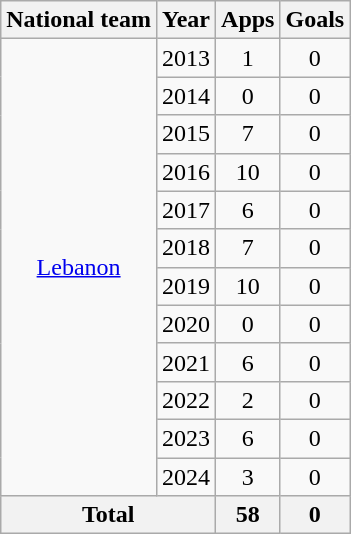<table class="wikitable" style="text-align:center">
<tr>
<th>National team</th>
<th>Year</th>
<th>Apps</th>
<th>Goals</th>
</tr>
<tr>
<td rowspan="12"><a href='#'>Lebanon</a></td>
<td>2013</td>
<td>1</td>
<td>0</td>
</tr>
<tr>
<td>2014</td>
<td>0</td>
<td>0</td>
</tr>
<tr>
<td>2015</td>
<td>7</td>
<td>0</td>
</tr>
<tr>
<td>2016</td>
<td>10</td>
<td>0</td>
</tr>
<tr>
<td>2017</td>
<td>6</td>
<td>0</td>
</tr>
<tr>
<td>2018</td>
<td>7</td>
<td>0</td>
</tr>
<tr>
<td>2019</td>
<td>10</td>
<td>0</td>
</tr>
<tr>
<td>2020</td>
<td>0</td>
<td>0</td>
</tr>
<tr>
<td>2021</td>
<td>6</td>
<td>0</td>
</tr>
<tr>
<td>2022</td>
<td>2</td>
<td>0</td>
</tr>
<tr>
<td>2023</td>
<td>6</td>
<td>0</td>
</tr>
<tr>
<td>2024</td>
<td>3</td>
<td>0</td>
</tr>
<tr>
<th colspan="2">Total</th>
<th>58</th>
<th>0</th>
</tr>
</table>
